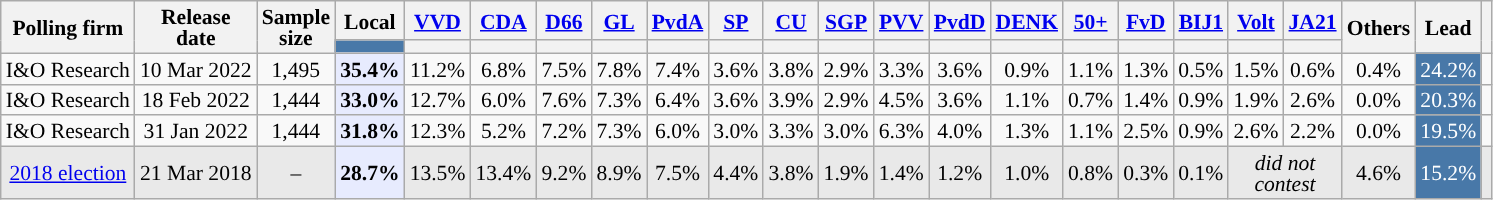<table class="wikitable sortable tpl-blanktable" style="text-align:center;font-size:90%;line-height:14px;">
<tr>
<th rowspan="2">Polling firm</th>
<th rowspan="2">Release<br>date</th>
<th rowspan="2">Sample<br>size</th>
<th class="unsortable" style="width:30px;">Local</th>
<th class="unsortable" style="width:30px;"><a href='#'>VVD</a></th>
<th class="unsortable" style="width:30px;"><a href='#'>CDA</a></th>
<th class="unsortable" style="width:30px;"><a href='#'>D66</a></th>
<th class="unsortable" style="width:30px;"><a href='#'>GL</a></th>
<th class="unsortable" style="width:30px;"><a href='#'>PvdA</a></th>
<th class="unsortable" style="width:30px;"><a href='#'>SP</a></th>
<th class="unsortable" style="width:30px;"><a href='#'>CU</a></th>
<th class="unsortable" style="width:30px;"><a href='#'>SGP</a></th>
<th class="unsortable" style="width:30px;"><a href='#'>PVV</a></th>
<th class="unsortable" style="width:30px;"><a href='#'>PvdD</a></th>
<th class="unsortable" style="width:30px;"><a href='#'>DENK</a></th>
<th class="unsortable" style="width:30px;"><a href='#'>50+</a></th>
<th class="unsortable" style="width:30px;"><a href='#'>FvD</a></th>
<th class="unsortable" style="width:30px;"><a href='#'>BIJ1</a></th>
<th class="unsortable" style="width:30px;"><a href='#'>Volt</a></th>
<th class="unsortable" style="width:30px;"><a href='#'>JA21</a></th>
<th class="unsortable" style="width:30px;" rowspan="2">Others</th>
<th rowspan="2">Lead</th>
<th rowspan="2" class="unsortable"></th>
</tr>
<tr>
<th data-sort-type="number" style="background:#4878a8;"></th>
<th data-sort-type="number" style="background:"></th>
<th data-sort-type="number" style="background:"></th>
<th data-sort-type="number" style="background:"></th>
<th data-sort-type="number" style="background:"></th>
<th data-sort-type="number" style="background:"></th>
<th data-sort-type="number" style="background:"></th>
<th data-sort-type="number" style="background:"></th>
<th data-sort-type="number" style="background:"></th>
<th data-sort-type="number" style="background:"></th>
<th data-sort-type="number" style="background:"></th>
<th data-sort-type="number" style="background:"></th>
<th data-sort-type="number" style="background:"></th>
<th data-sort-type="number" style="background:"></th>
<th data-sort-type="number" style="background:"></th>
<th data-sort-type="number" style="background:"></th>
<th data-sort-type="number" style="background:"></th>
</tr>
<tr>
<td>I&O Research</td>
<td data-sort-value="2022-03-10">10 Mar 2022</td>
<td>1,495</td>
<td style="background:#e7ebfe;"><strong>35.4%</strong></td>
<td>11.2%</td>
<td>6.8%</td>
<td>7.5%</td>
<td>7.8%</td>
<td>7.4%</td>
<td>3.6%</td>
<td>3.8%</td>
<td>2.9%</td>
<td>3.3%</td>
<td>3.6%</td>
<td>0.9%</td>
<td>1.1%</td>
<td>1.3%</td>
<td>0.5%</td>
<td>1.5%</td>
<td>0.6%</td>
<td>0.4%</td>
<td style="background:#4878a8;color:#FFFFFF;">24.2%</td>
<td></td>
</tr>
<tr>
<td>I&O Research</td>
<td data-sort-value="2022-02-18">18 Feb 2022</td>
<td>1,444</td>
<td style="background:#e7ebfe;"><strong>33.0%</strong></td>
<td>12.7%</td>
<td>6.0%</td>
<td>7.6%</td>
<td>7.3%</td>
<td>6.4%</td>
<td>3.6%</td>
<td>3.9%</td>
<td>2.9%</td>
<td>4.5%</td>
<td>3.6%</td>
<td>1.1%</td>
<td>0.7%</td>
<td>1.4%</td>
<td>0.9%</td>
<td>1.9%</td>
<td>2.6%</td>
<td>0.0%</td>
<td style="background:#4878a8;color:#FFFFFF;">20.3%</td>
<td></td>
</tr>
<tr>
<td>I&O Research</td>
<td data-sort-value="2022-01-31">31 Jan 2022</td>
<td>1,444</td>
<td style="background:#e7ebfe;"><strong>31.8%</strong></td>
<td>12.3%</td>
<td>5.2%</td>
<td>7.2%</td>
<td>7.3%</td>
<td>6.0%</td>
<td>3.0%</td>
<td>3.3%</td>
<td>3.0%</td>
<td>6.3%</td>
<td>4.0%</td>
<td>1.3%</td>
<td>1.1%</td>
<td>2.5%</td>
<td>0.9%</td>
<td>2.6%</td>
<td>2.2%</td>
<td>0.0%</td>
<td style="background:#4878a8;color:#FFFFFF;">19.5%</td>
<td></td>
</tr>
<tr style="background:#E9E9E9;">
<td><a href='#'>2018 election</a></td>
<td data-sort-value="2018-03-21">21 Mar 2018</td>
<td>–</td>
<td style="background:#e7ebfe;"><strong>28.7%</strong></td>
<td>13.5%</td>
<td>13.4%</td>
<td>9.2%</td>
<td>8.9%</td>
<td>7.5%</td>
<td>4.4%</td>
<td>3.8%</td>
<td>1.9%</td>
<td>1.4%</td>
<td>1.2%</td>
<td>1.0%</td>
<td>0.8%</td>
<td>0.3%</td>
<td>0.1%</td>
<td colspan=2><em>did not contest</em></td>
<td>4.6%</td>
<td style="background:#4878a8;color:#FFFFFF;">15.2%</td>
<td></td>
</tr>
</table>
